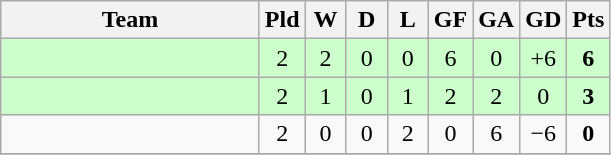<table class="wikitable" style="text-align:center;">
<tr>
<th width=165>Team</th>
<th width=20>Pld</th>
<th width=20>W</th>
<th width=20>D</th>
<th width=20>L</th>
<th width=20>GF</th>
<th width=20>GA</th>
<th width=20>GD</th>
<th width=20>Pts</th>
</tr>
<tr align=center bgcolor="ccffcc">
<td style="text-align:left;"></td>
<td>2</td>
<td>2</td>
<td>0</td>
<td>0</td>
<td>6</td>
<td>0</td>
<td>+6</td>
<td><strong>6</strong></td>
</tr>
<tr align=center bgcolor="ccffcc">
<td style="text-align:left;"></td>
<td>2</td>
<td>1</td>
<td>0</td>
<td>1</td>
<td>2</td>
<td>2</td>
<td>0</td>
<td><strong>3</strong></td>
</tr>
<tr>
<td style="text-align:left;"></td>
<td>2</td>
<td>0</td>
<td>0</td>
<td>2</td>
<td>0</td>
<td>6</td>
<td>−6</td>
<td><strong>0</strong></td>
</tr>
<tr>
</tr>
</table>
